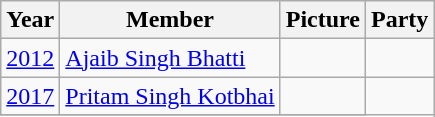<table class="wikitable sortable">
<tr>
<th>Year</th>
<th>Member</th>
<th>Picture</th>
<th colspan="2">Party</th>
</tr>
<tr>
<td><a href='#'>2012</a></td>
<td><a href='#'>Ajaib Singh Bhatti</a></td>
<td></td>
<td></td>
</tr>
<tr>
<td><a href='#'>2017</a></td>
<td><a href='#'>Pritam Singh Kotbhai</a></td>
<td></td>
</tr>
<tr>
</tr>
</table>
